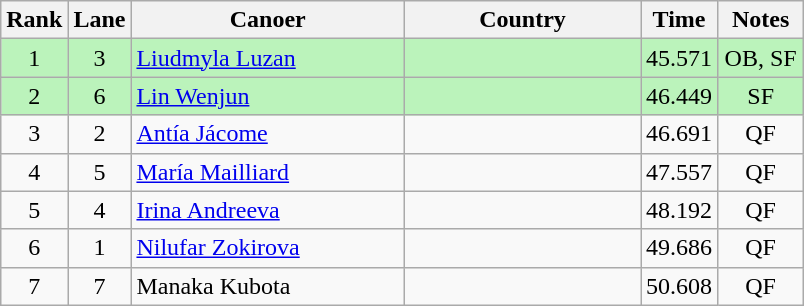<table class="wikitable" style="text-align:center;">
<tr>
<th width=30>Rank</th>
<th width=30>Lane</th>
<th width=175>Canoer</th>
<th width=150>Country</th>
<th width=30>Time</th>
<th width=50>Notes</th>
</tr>
<tr bgcolor=bbf3bb>
<td>1</td>
<td>3</td>
<td align=left><a href='#'>Liudmyla Luzan</a></td>
<td align=left></td>
<td>45.571</td>
<td>OB, SF</td>
</tr>
<tr bgcolor=bbf3bb>
<td>2</td>
<td>6</td>
<td align=left><a href='#'>Lin Wenjun</a></td>
<td align=left></td>
<td>46.449</td>
<td>SF</td>
</tr>
<tr>
<td>3</td>
<td>2</td>
<td align=left><a href='#'>Antía Jácome</a></td>
<td align=left></td>
<td>46.691</td>
<td>QF</td>
</tr>
<tr>
<td>4</td>
<td>5</td>
<td align=left><a href='#'>María Mailliard</a></td>
<td align=left></td>
<td>47.557</td>
<td>QF</td>
</tr>
<tr>
<td>5</td>
<td>4</td>
<td align=left><a href='#'>Irina Andreeva</a></td>
<td align=left></td>
<td>48.192</td>
<td>QF</td>
</tr>
<tr>
<td>6</td>
<td>1</td>
<td align=left><a href='#'>Nilufar Zokirova</a></td>
<td align=left></td>
<td>49.686</td>
<td>QF</td>
</tr>
<tr>
<td>7</td>
<td>7</td>
<td align=left>Manaka Kubota</td>
<td align=left></td>
<td>50.608</td>
<td>QF</td>
</tr>
</table>
